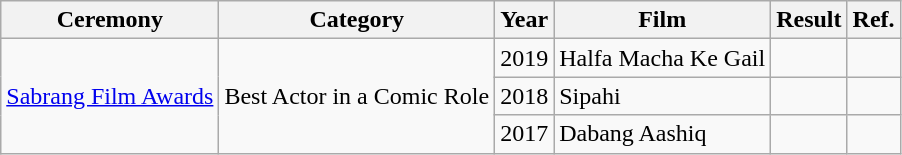<table class="wikitable">
<tr>
<th>Ceremony</th>
<th>Category</th>
<th>Year</th>
<th>Film</th>
<th>Result</th>
<th>Ref.</th>
</tr>
<tr>
<td rowspan=3><a href='#'>Sabrang Film Awards</a></td>
<td rowspan=3>Best Actor in a Comic Role</td>
<td>2019</td>
<td>Halfa Macha Ke Gail</td>
<td></td>
<td></td>
</tr>
<tr>
<td>2018</td>
<td>Sipahi</td>
<td></td>
<td></td>
</tr>
<tr>
<td>2017</td>
<td>Dabang Aashiq</td>
<td></td>
<td></td>
</tr>
</table>
